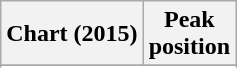<table class="wikitable sortable plainrowheaders" style="text-align:center">
<tr>
<th scope="col">Chart (2015)</th>
<th scope="col">Peak<br> position</th>
</tr>
<tr>
</tr>
<tr>
</tr>
<tr>
</tr>
<tr>
</tr>
<tr>
</tr>
<tr>
</tr>
</table>
